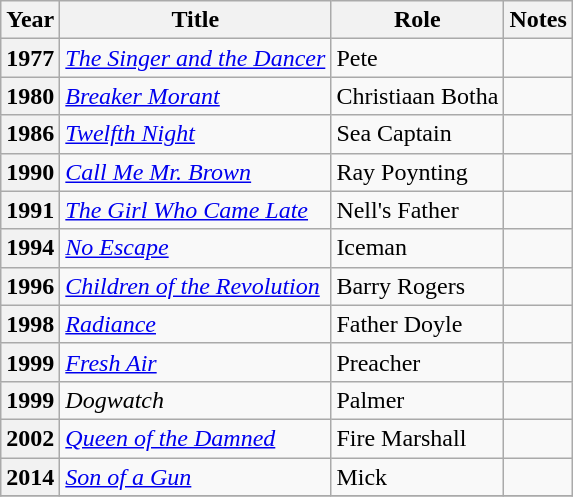<table class="wikitable sortable plainrowheaders">
<tr>
<th scope="col">Year</th>
<th scope="col">Title</th>
<th scope="col">Role</th>
<th scope="col" class="unsortable">Notes</th>
</tr>
<tr>
<th scope="row">1977</th>
<td><em><a href='#'>The Singer and the Dancer</a></em></td>
<td>Pete</td>
<td></td>
</tr>
<tr>
<th scope="row">1980</th>
<td><em><a href='#'>Breaker Morant</a></em></td>
<td>Christiaan Botha</td>
<td></td>
</tr>
<tr>
<th scope="row">1986</th>
<td><em><a href='#'>Twelfth Night</a></em></td>
<td>Sea Captain</td>
<td></td>
</tr>
<tr>
<th scope="row">1990</th>
<td><em><a href='#'>Call Me Mr. Brown</a></em></td>
<td>Ray Poynting</td>
<td></td>
</tr>
<tr>
<th scope="row">1991</th>
<td><em><a href='#'>The Girl Who Came Late</a></em></td>
<td>Nell's Father</td>
<td></td>
</tr>
<tr>
<th scope="row">1994</th>
<td><em><a href='#'>No Escape</a></em></td>
<td>Iceman</td>
<td></td>
</tr>
<tr>
<th scope="row">1996</th>
<td><em><a href='#'>Children of the Revolution</a></em></td>
<td>Barry Rogers</td>
<td></td>
</tr>
<tr>
<th scope="row">1998</th>
<td><em><a href='#'>Radiance</a></em></td>
<td>Father Doyle</td>
<td></td>
</tr>
<tr>
<th scope="row">1999</th>
<td><em><a href='#'>Fresh Air</a></em></td>
<td>Preacher</td>
<td></td>
</tr>
<tr>
<th scope="row">1999</th>
<td><em>Dogwatch</em></td>
<td>Palmer</td>
<td></td>
</tr>
<tr>
<th scope="row">2002</th>
<td><em><a href='#'>Queen of the Damned</a></em></td>
<td>Fire Marshall</td>
<td></td>
</tr>
<tr>
<th scope="row">2014</th>
<td><em><a href='#'>Son of a Gun</a></em></td>
<td>Mick</td>
<td></td>
</tr>
<tr>
</tr>
</table>
